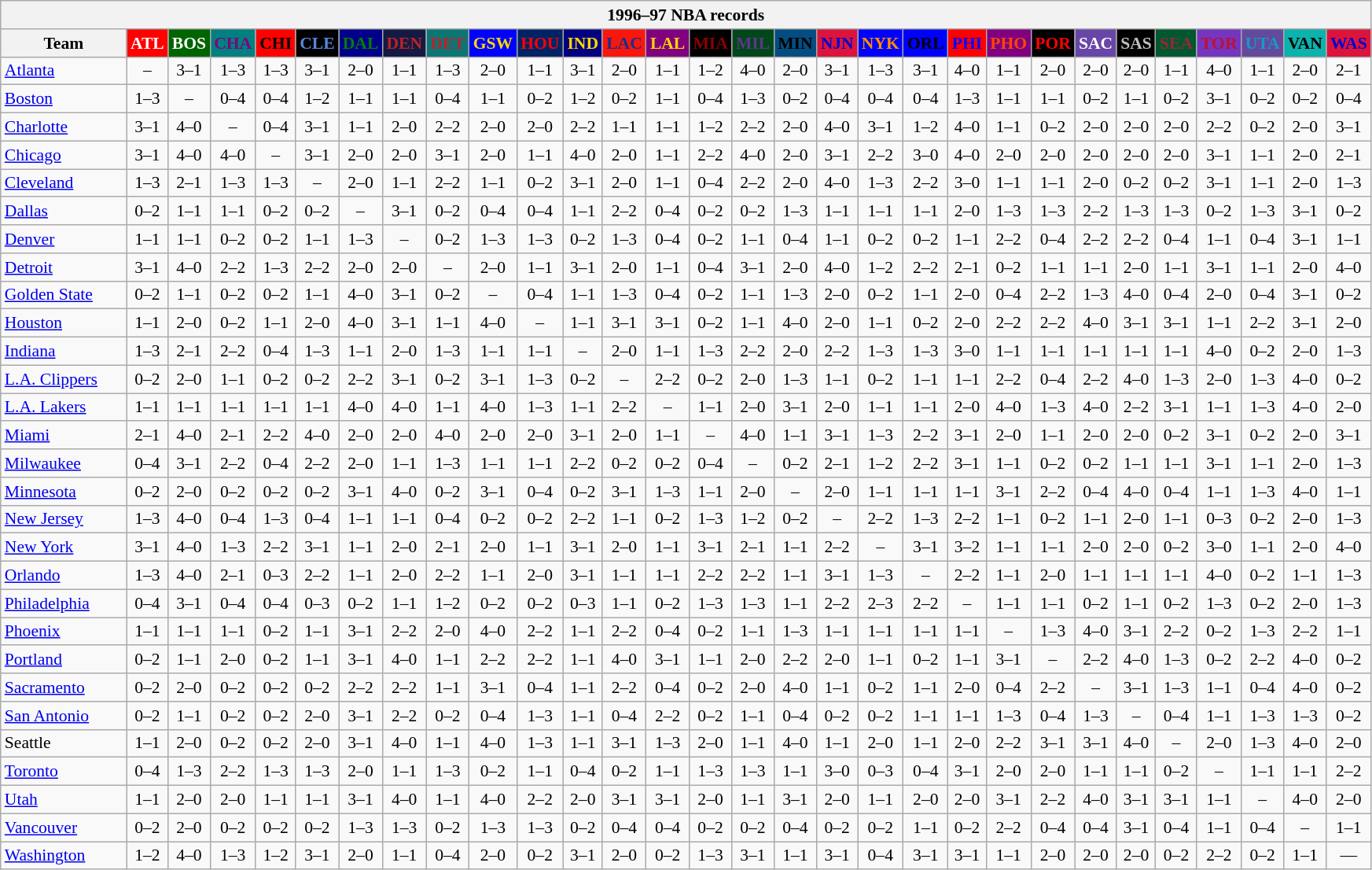<table class="wikitable" style="font-size:90%; text-align:center;">
<tr>
<th colspan=30>1996–97 NBA records</th>
</tr>
<tr>
<th width=100>Team</th>
<th style="background:#FF0000;color:#FFFFFF;width=35">ATL</th>
<th style="background:#006400;color:#FFFFFF;width=35">BOS</th>
<th style="background:#008080;color:#800080;width=35">CHA</th>
<th style="background:#FF0000;color:#000000;width=35">CHI</th>
<th style="background:#000000;color:#5787DC;width=35">CLE</th>
<th style="background:#00008B;color:#008000;width=35">DAL</th>
<th style="background:#141A44;color:#BC2224;width=35">DEN</th>
<th style="background:#0C7674;color:#BB222C;width=35">DET</th>
<th style="background:#0000FF;color:#FFD700;width=35">GSW</th>
<th style="background:#002366;color:#FF0000;width=35">HOU</th>
<th style="background:#000080;color:#FFD700;width=35">IND</th>
<th style="background:#F9160D;color:#1A2E8B;width=35">LAC</th>
<th style="background:#800080;color:#FFD700;width=35">LAL</th>
<th style="background:#000000;color:#8B0000;width=35">MIA</th>
<th style="background:#00471B;color:#5C378A;width=35">MIL</th>
<th style="background:#044D80;color:#000000;width=35">MIN</th>
<th style="background:#DC143C;color:#0000CD;width=35">NJN</th>
<th style="background:#0000FF;color:#FF8C00;width=35">NYK</th>
<th style="background:#0000FF;color:#000000;width=35">ORL</th>
<th style="background:#FF0000;color:#0000FF;width=35">PHI</th>
<th style="background:#800080;color:#FF4500;width=35">PHO</th>
<th style="background:#000000;color:#FF0000;width=35">POR</th>
<th style="background:#6846A8;color:#FFFFFF;width=35">SAC</th>
<th style="background:#000000;color:#C0C0C0;width=35">SAS</th>
<th style="background:#005831;color:#992634;width=35">SEA</th>
<th style="background:#7436BF;color:#BE0F34;width=35">TOR</th>
<th style="background:#644A9C;color:#149BC7;width=35">UTA</th>
<th style="background:#0CB2AC;color:#000000;width=35">VAN</th>
<th style="background:#DC143C;color:#0000CD;width=35">WAS</th>
</tr>
<tr>
<td style="text-align:left;"><a href='#'>Atlanta</a></td>
<td>–</td>
<td>3–1</td>
<td>1–3</td>
<td>1–3</td>
<td>3–1</td>
<td>2–0</td>
<td>1–1</td>
<td>1–3</td>
<td>2–0</td>
<td>1–1</td>
<td>3–1</td>
<td>2–0</td>
<td>1–1</td>
<td>1–2</td>
<td>4–0</td>
<td>2–0</td>
<td>3–1</td>
<td>1–3</td>
<td>3–1</td>
<td>4–0</td>
<td>1–1</td>
<td>2–0</td>
<td>2–0</td>
<td>2–0</td>
<td>1–1</td>
<td>4–0</td>
<td>1–1</td>
<td>2–0</td>
<td>2–1</td>
</tr>
<tr>
<td style="text-align:left;"><a href='#'>Boston</a></td>
<td>1–3</td>
<td>–</td>
<td>0–4</td>
<td>0–4</td>
<td>1–2</td>
<td>1–1</td>
<td>1–1</td>
<td>0–4</td>
<td>1–1</td>
<td>0–2</td>
<td>1–2</td>
<td>0–2</td>
<td>1–1</td>
<td>0–4</td>
<td>1–3</td>
<td>0–2</td>
<td>0–4</td>
<td>0–4</td>
<td>0–4</td>
<td>1–3</td>
<td>1–1</td>
<td>1–1</td>
<td>0–2</td>
<td>1–1</td>
<td>0–2</td>
<td>3–1</td>
<td>0–2</td>
<td>0–2</td>
<td>0–4</td>
</tr>
<tr>
<td style="text-align:left;"><a href='#'>Charlotte</a></td>
<td>3–1</td>
<td>4–0</td>
<td>–</td>
<td>0–4</td>
<td>3–1</td>
<td>1–1</td>
<td>2–0</td>
<td>2–2</td>
<td>2–0</td>
<td>2–0</td>
<td>2–2</td>
<td>1–1</td>
<td>1–1</td>
<td>1–2</td>
<td>2–2</td>
<td>2–0</td>
<td>4–0</td>
<td>3–1</td>
<td>1–2</td>
<td>4–0</td>
<td>1–1</td>
<td>0–2</td>
<td>2–0</td>
<td>2–0</td>
<td>2–0</td>
<td>2–2</td>
<td>0–2</td>
<td>2–0</td>
<td>3–1</td>
</tr>
<tr>
<td style="text-align:left;"><a href='#'>Chicago</a></td>
<td>3–1</td>
<td>4–0</td>
<td>4–0</td>
<td>–</td>
<td>3–1</td>
<td>2–0</td>
<td>2–0</td>
<td>3–1</td>
<td>2–0</td>
<td>1–1</td>
<td>4–0</td>
<td>2–0</td>
<td>1–1</td>
<td>2–2</td>
<td>4–0</td>
<td>2–0</td>
<td>3–1</td>
<td>2–2</td>
<td>3–0</td>
<td>4–0</td>
<td>2–0</td>
<td>2–0</td>
<td>2–0</td>
<td>2–0</td>
<td>2–0</td>
<td>3–1</td>
<td>1–1</td>
<td>2–0</td>
<td>2–1</td>
</tr>
<tr>
<td style="text-align:left;"><a href='#'>Cleveland</a></td>
<td>1–3</td>
<td>2–1</td>
<td>1–3</td>
<td>1–3</td>
<td>–</td>
<td>2–0</td>
<td>1–1</td>
<td>2–2</td>
<td>1–1</td>
<td>0–2</td>
<td>3–1</td>
<td>2–0</td>
<td>1–1</td>
<td>0–4</td>
<td>2–2</td>
<td>2–0</td>
<td>4–0</td>
<td>1–3</td>
<td>2–2</td>
<td>3–0</td>
<td>1–1</td>
<td>1–1</td>
<td>2–0</td>
<td>0–2</td>
<td>0–2</td>
<td>3–1</td>
<td>1–1</td>
<td>2–0</td>
<td>1–3</td>
</tr>
<tr>
<td style="text-align:left;"><a href='#'>Dallas</a></td>
<td>0–2</td>
<td>1–1</td>
<td>1–1</td>
<td>0–2</td>
<td>0–2</td>
<td>–</td>
<td>3–1</td>
<td>0–2</td>
<td>0–4</td>
<td>0–4</td>
<td>1–1</td>
<td>2–2</td>
<td>0–4</td>
<td>0–2</td>
<td>0–2</td>
<td>1–3</td>
<td>1–1</td>
<td>1–1</td>
<td>1–1</td>
<td>2–0</td>
<td>1–3</td>
<td>1–3</td>
<td>2–2</td>
<td>1–3</td>
<td>1–3</td>
<td>0–2</td>
<td>1–3</td>
<td>3–1</td>
<td>0–2</td>
</tr>
<tr>
<td style="text-align:left;"><a href='#'>Denver</a></td>
<td>1–1</td>
<td>1–1</td>
<td>0–2</td>
<td>0–2</td>
<td>1–1</td>
<td>1–3</td>
<td>–</td>
<td>0–2</td>
<td>1–3</td>
<td>1–3</td>
<td>0–2</td>
<td>1–3</td>
<td>0–4</td>
<td>0–2</td>
<td>1–1</td>
<td>0–4</td>
<td>1–1</td>
<td>0–2</td>
<td>0–2</td>
<td>1–1</td>
<td>2–2</td>
<td>0–4</td>
<td>2–2</td>
<td>2–2</td>
<td>0–4</td>
<td>1–1</td>
<td>0–4</td>
<td>3–1</td>
<td>1–1</td>
</tr>
<tr>
<td style="text-align:left;"><a href='#'>Detroit</a></td>
<td>3–1</td>
<td>4–0</td>
<td>2–2</td>
<td>1–3</td>
<td>2–2</td>
<td>2–0</td>
<td>2–0</td>
<td>–</td>
<td>2–0</td>
<td>1–1</td>
<td>3–1</td>
<td>2–0</td>
<td>1–1</td>
<td>0–4</td>
<td>3–1</td>
<td>2–0</td>
<td>4–0</td>
<td>1–2</td>
<td>2–2</td>
<td>2–1</td>
<td>0–2</td>
<td>1–1</td>
<td>1–1</td>
<td>2–0</td>
<td>1–1</td>
<td>3–1</td>
<td>1–1</td>
<td>2–0</td>
<td>4–0</td>
</tr>
<tr>
<td style="text-align:left;"><a href='#'>Golden State</a></td>
<td>0–2</td>
<td>1–1</td>
<td>0–2</td>
<td>0–2</td>
<td>1–1</td>
<td>4–0</td>
<td>3–1</td>
<td>0–2</td>
<td>–</td>
<td>0–4</td>
<td>1–1</td>
<td>1–3</td>
<td>0–4</td>
<td>0–2</td>
<td>1–1</td>
<td>1–3</td>
<td>2–0</td>
<td>0–2</td>
<td>1–1</td>
<td>2–0</td>
<td>0–4</td>
<td>2–2</td>
<td>1–3</td>
<td>4–0</td>
<td>0–4</td>
<td>2–0</td>
<td>0–4</td>
<td>3–1</td>
<td>0–2</td>
</tr>
<tr>
<td style="text-align:left;"><a href='#'>Houston</a></td>
<td>1–1</td>
<td>2–0</td>
<td>0–2</td>
<td>1–1</td>
<td>2–0</td>
<td>4–0</td>
<td>3–1</td>
<td>1–1</td>
<td>4–0</td>
<td>–</td>
<td>1–1</td>
<td>3–1</td>
<td>3–1</td>
<td>0–2</td>
<td>1–1</td>
<td>4–0</td>
<td>2–0</td>
<td>1–1</td>
<td>0–2</td>
<td>2–0</td>
<td>2–2</td>
<td>2–2</td>
<td>4–0</td>
<td>3–1</td>
<td>3–1</td>
<td>1–1</td>
<td>2–2</td>
<td>3–1</td>
<td>2–0</td>
</tr>
<tr>
<td style="text-align:left;"><a href='#'>Indiana</a></td>
<td>1–3</td>
<td>2–1</td>
<td>2–2</td>
<td>0–4</td>
<td>1–3</td>
<td>1–1</td>
<td>2–0</td>
<td>1–3</td>
<td>1–1</td>
<td>1–1</td>
<td>–</td>
<td>2–0</td>
<td>1–1</td>
<td>1–3</td>
<td>2–2</td>
<td>2–0</td>
<td>2–2</td>
<td>1–3</td>
<td>1–3</td>
<td>3–0</td>
<td>1–1</td>
<td>1–1</td>
<td>1–1</td>
<td>1–1</td>
<td>1–1</td>
<td>4–0</td>
<td>0–2</td>
<td>2–0</td>
<td>1–3</td>
</tr>
<tr>
<td style="text-align:left;"><a href='#'>L.A. Clippers</a></td>
<td>0–2</td>
<td>2–0</td>
<td>1–1</td>
<td>0–2</td>
<td>0–2</td>
<td>2–2</td>
<td>3–1</td>
<td>0–2</td>
<td>3–1</td>
<td>1–3</td>
<td>0–2</td>
<td>–</td>
<td>2–2</td>
<td>0–2</td>
<td>2–0</td>
<td>1–3</td>
<td>1–1</td>
<td>0–2</td>
<td>1–1</td>
<td>1–1</td>
<td>2–2</td>
<td>0–4</td>
<td>2–2</td>
<td>4–0</td>
<td>1–3</td>
<td>2–0</td>
<td>1–3</td>
<td>4–0</td>
<td>0–2</td>
</tr>
<tr>
<td style="text-align:left;"><a href='#'>L.A. Lakers</a></td>
<td>1–1</td>
<td>1–1</td>
<td>1–1</td>
<td>1–1</td>
<td>1–1</td>
<td>4–0</td>
<td>4–0</td>
<td>1–1</td>
<td>4–0</td>
<td>1–3</td>
<td>1–1</td>
<td>2–2</td>
<td>–</td>
<td>1–1</td>
<td>2–0</td>
<td>3–1</td>
<td>2–0</td>
<td>1–1</td>
<td>1–1</td>
<td>2–0</td>
<td>4–0</td>
<td>1–3</td>
<td>4–0</td>
<td>2–2</td>
<td>3–1</td>
<td>1–1</td>
<td>1–3</td>
<td>4–0</td>
<td>2–0</td>
</tr>
<tr>
<td style="text-align:left;"><a href='#'>Miami</a></td>
<td>2–1</td>
<td>4–0</td>
<td>2–1</td>
<td>2–2</td>
<td>4–0</td>
<td>2–0</td>
<td>2–0</td>
<td>4–0</td>
<td>2–0</td>
<td>2–0</td>
<td>3–1</td>
<td>2–0</td>
<td>1–1</td>
<td>–</td>
<td>4–0</td>
<td>1–1</td>
<td>3–1</td>
<td>1–3</td>
<td>2–2</td>
<td>3–1</td>
<td>2–0</td>
<td>1–1</td>
<td>2–0</td>
<td>2–0</td>
<td>0–2</td>
<td>3–1</td>
<td>0–2</td>
<td>2–0</td>
<td>3–1</td>
</tr>
<tr>
<td style="text-align:left;"><a href='#'>Milwaukee</a></td>
<td>0–4</td>
<td>3–1</td>
<td>2–2</td>
<td>0–4</td>
<td>2–2</td>
<td>2–0</td>
<td>1–1</td>
<td>1–3</td>
<td>1–1</td>
<td>1–1</td>
<td>2–2</td>
<td>0–2</td>
<td>0–2</td>
<td>0–4</td>
<td>–</td>
<td>0–2</td>
<td>2–1</td>
<td>1–2</td>
<td>2–2</td>
<td>3–1</td>
<td>1–1</td>
<td>0–2</td>
<td>0–2</td>
<td>1–1</td>
<td>1–1</td>
<td>3–1</td>
<td>1–1</td>
<td>2–0</td>
<td>1–3</td>
</tr>
<tr>
<td style="text-align:left;"><a href='#'>Minnesota</a></td>
<td>0–2</td>
<td>2–0</td>
<td>0–2</td>
<td>0–2</td>
<td>0–2</td>
<td>3–1</td>
<td>4–0</td>
<td>0–2</td>
<td>3–1</td>
<td>0–4</td>
<td>0–2</td>
<td>3–1</td>
<td>1–3</td>
<td>1–1</td>
<td>2–0</td>
<td>–</td>
<td>2–0</td>
<td>1–1</td>
<td>1–1</td>
<td>1–1</td>
<td>3–1</td>
<td>2–2</td>
<td>0–4</td>
<td>4–0</td>
<td>0–4</td>
<td>1–1</td>
<td>1–3</td>
<td>4–0</td>
<td>1–1</td>
</tr>
<tr>
<td style="text-align:left;"><a href='#'>New Jersey</a></td>
<td>1–3</td>
<td>4–0</td>
<td>0–4</td>
<td>1–3</td>
<td>0–4</td>
<td>1–1</td>
<td>1–1</td>
<td>0–4</td>
<td>0–2</td>
<td>0–2</td>
<td>2–2</td>
<td>1–1</td>
<td>0–2</td>
<td>1–3</td>
<td>1–2</td>
<td>0–2</td>
<td>–</td>
<td>2–2</td>
<td>1–3</td>
<td>2–2</td>
<td>1–1</td>
<td>0–2</td>
<td>1–1</td>
<td>2–0</td>
<td>1–1</td>
<td>0–3</td>
<td>0–2</td>
<td>2–0</td>
<td>1–3</td>
</tr>
<tr>
<td style="text-align:left;"><a href='#'>New York</a></td>
<td>3–1</td>
<td>4–0</td>
<td>1–3</td>
<td>2–2</td>
<td>3–1</td>
<td>1–1</td>
<td>2–0</td>
<td>2–1</td>
<td>2–0</td>
<td>1–1</td>
<td>3–1</td>
<td>2–0</td>
<td>1–1</td>
<td>3–1</td>
<td>2–1</td>
<td>1–1</td>
<td>2–2</td>
<td>–</td>
<td>3–1</td>
<td>3–2</td>
<td>1–1</td>
<td>1–1</td>
<td>2–0</td>
<td>2–0</td>
<td>0–2</td>
<td>3–0</td>
<td>1–1</td>
<td>2–0</td>
<td>4–0</td>
</tr>
<tr>
<td style="text-align:left;"><a href='#'>Orlando</a></td>
<td>1–3</td>
<td>4–0</td>
<td>2–1</td>
<td>0–3</td>
<td>2–2</td>
<td>1–1</td>
<td>2–0</td>
<td>2–2</td>
<td>1–1</td>
<td>2–0</td>
<td>3–1</td>
<td>1–1</td>
<td>1–1</td>
<td>2–2</td>
<td>2–2</td>
<td>1–1</td>
<td>3–1</td>
<td>1–3</td>
<td>–</td>
<td>2–2</td>
<td>1–1</td>
<td>2–0</td>
<td>1–1</td>
<td>1–1</td>
<td>1–1</td>
<td>4–0</td>
<td>0–2</td>
<td>1–1</td>
<td>1–3</td>
</tr>
<tr>
<td style="text-align:left;"><a href='#'>Philadelphia</a></td>
<td>0–4</td>
<td>3–1</td>
<td>0–4</td>
<td>0–4</td>
<td>0–3</td>
<td>0–2</td>
<td>1–1</td>
<td>1–2</td>
<td>0–2</td>
<td>0–2</td>
<td>0–3</td>
<td>1–1</td>
<td>0–2</td>
<td>1–3</td>
<td>1–3</td>
<td>1–1</td>
<td>2–2</td>
<td>2–3</td>
<td>2–2</td>
<td>–</td>
<td>1–1</td>
<td>1–1</td>
<td>0–2</td>
<td>1–1</td>
<td>0–2</td>
<td>1–3</td>
<td>0–2</td>
<td>2–0</td>
<td>1–3</td>
</tr>
<tr>
<td style="text-align:left;"><a href='#'>Phoenix</a></td>
<td>1–1</td>
<td>1–1</td>
<td>1–1</td>
<td>0–2</td>
<td>1–1</td>
<td>3–1</td>
<td>2–2</td>
<td>2–0</td>
<td>4–0</td>
<td>2–2</td>
<td>1–1</td>
<td>2–2</td>
<td>0–4</td>
<td>0–2</td>
<td>1–1</td>
<td>1–3</td>
<td>1–1</td>
<td>1–1</td>
<td>1–1</td>
<td>1–1</td>
<td>–</td>
<td>1–3</td>
<td>4–0</td>
<td>3–1</td>
<td>2–2</td>
<td>0–2</td>
<td>1–3</td>
<td>2–2</td>
<td>1–1</td>
</tr>
<tr>
<td style="text-align:left;"><a href='#'>Portland</a></td>
<td>0–2</td>
<td>1–1</td>
<td>2–0</td>
<td>0–2</td>
<td>1–1</td>
<td>3–1</td>
<td>4–0</td>
<td>1–1</td>
<td>2–2</td>
<td>2–2</td>
<td>1–1</td>
<td>4–0</td>
<td>3–1</td>
<td>1–1</td>
<td>2–0</td>
<td>2–2</td>
<td>2–0</td>
<td>1–1</td>
<td>0–2</td>
<td>1–1</td>
<td>3–1</td>
<td>–</td>
<td>2–2</td>
<td>4–0</td>
<td>1–3</td>
<td>0–2</td>
<td>2–2</td>
<td>4–0</td>
<td>0–2</td>
</tr>
<tr>
<td style="text-align:left;"><a href='#'>Sacramento</a></td>
<td>0–2</td>
<td>2–0</td>
<td>0–2</td>
<td>0–2</td>
<td>0–2</td>
<td>2–2</td>
<td>2–2</td>
<td>1–1</td>
<td>3–1</td>
<td>0–4</td>
<td>1–1</td>
<td>2–2</td>
<td>0–4</td>
<td>0–2</td>
<td>2–0</td>
<td>4–0</td>
<td>1–1</td>
<td>0–2</td>
<td>1–1</td>
<td>2–0</td>
<td>0–4</td>
<td>2–2</td>
<td>–</td>
<td>3–1</td>
<td>1–3</td>
<td>1–1</td>
<td>0–4</td>
<td>4–0</td>
<td>0–2</td>
</tr>
<tr>
<td style="text-align:left;"><a href='#'>San Antonio</a></td>
<td>0–2</td>
<td>1–1</td>
<td>0–2</td>
<td>0–2</td>
<td>2–0</td>
<td>3–1</td>
<td>2–2</td>
<td>0–2</td>
<td>0–4</td>
<td>1–3</td>
<td>1–1</td>
<td>0–4</td>
<td>2–2</td>
<td>0–2</td>
<td>1–1</td>
<td>0–4</td>
<td>0–2</td>
<td>0–2</td>
<td>1–1</td>
<td>1–1</td>
<td>1–3</td>
<td>0–4</td>
<td>1–3</td>
<td>–</td>
<td>0–4</td>
<td>1–1</td>
<td>1–3</td>
<td>1–3</td>
<td>0–2</td>
</tr>
<tr>
<td style="text-align:left;">Seattle</td>
<td>1–1</td>
<td>2–0</td>
<td>0–2</td>
<td>0–2</td>
<td>2–0</td>
<td>3–1</td>
<td>4–0</td>
<td>1–1</td>
<td>4–0</td>
<td>1–3</td>
<td>1–1</td>
<td>3–1</td>
<td>1–3</td>
<td>2–0</td>
<td>1–1</td>
<td>4–0</td>
<td>1–1</td>
<td>2–0</td>
<td>1–1</td>
<td>2–0</td>
<td>2–2</td>
<td>3–1</td>
<td>3–1</td>
<td>4–0</td>
<td>–</td>
<td>2–0</td>
<td>1–3</td>
<td>4–0</td>
<td>2–0</td>
</tr>
<tr>
<td style="text-align:left;"><a href='#'>Toronto</a></td>
<td>0–4</td>
<td>1–3</td>
<td>2–2</td>
<td>1–3</td>
<td>1–3</td>
<td>2–0</td>
<td>1–1</td>
<td>1–3</td>
<td>0–2</td>
<td>1–1</td>
<td>0–4</td>
<td>0–2</td>
<td>1–1</td>
<td>1–3</td>
<td>1–3</td>
<td>1–1</td>
<td>3–0</td>
<td>0–3</td>
<td>0–4</td>
<td>3–1</td>
<td>2–0</td>
<td>2–0</td>
<td>1–1</td>
<td>1–1</td>
<td>0–2</td>
<td>–</td>
<td>1–1</td>
<td>1–1</td>
<td>2–2</td>
</tr>
<tr>
<td style="text-align:left;"><a href='#'>Utah</a></td>
<td>1–1</td>
<td>2–0</td>
<td>2–0</td>
<td>1–1</td>
<td>1–1</td>
<td>3–1</td>
<td>4–0</td>
<td>1–1</td>
<td>4–0</td>
<td>2–2</td>
<td>2–0</td>
<td>3–1</td>
<td>3–1</td>
<td>2–0</td>
<td>1–1</td>
<td>3–1</td>
<td>2–0</td>
<td>1–1</td>
<td>2–0</td>
<td>2–0</td>
<td>3–1</td>
<td>2–2</td>
<td>4–0</td>
<td>3–1</td>
<td>3–1</td>
<td>1–1</td>
<td>–</td>
<td>4–0</td>
<td>2–0</td>
</tr>
<tr>
<td style="text-align:left;"><a href='#'>Vancouver</a></td>
<td>0–2</td>
<td>2–0</td>
<td>0–2</td>
<td>0–2</td>
<td>0–2</td>
<td>1–3</td>
<td>1–3</td>
<td>0–2</td>
<td>1–3</td>
<td>1–3</td>
<td>0–2</td>
<td>0–4</td>
<td>0–4</td>
<td>0–2</td>
<td>0–2</td>
<td>0–4</td>
<td>0–2</td>
<td>0–2</td>
<td>1–1</td>
<td>0–2</td>
<td>2–2</td>
<td>0–4</td>
<td>0–4</td>
<td>3–1</td>
<td>0–4</td>
<td>1–1</td>
<td>0–4</td>
<td>–</td>
<td>1–1</td>
</tr>
<tr>
<td style="text-align:left;"><a href='#'>Washington</a></td>
<td>1–2</td>
<td>4–0</td>
<td>1–3</td>
<td>1–2</td>
<td>3–1</td>
<td>2–0</td>
<td>1–1</td>
<td>0–4</td>
<td>2–0</td>
<td>0–2</td>
<td>3–1</td>
<td>2–0</td>
<td>0–2</td>
<td>1–3</td>
<td>3–1</td>
<td>1–1</td>
<td>3–1</td>
<td>0–4</td>
<td>3–1</td>
<td>3–1</td>
<td>1–1</td>
<td>2–0</td>
<td>2–0</td>
<td>2–0</td>
<td>0–2</td>
<td>2–2</td>
<td>0–2</td>
<td>1–1</td>
<td>—</td>
</tr>
</table>
